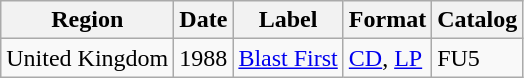<table class="wikitable">
<tr>
<th>Region</th>
<th>Date</th>
<th>Label</th>
<th>Format</th>
<th>Catalog</th>
</tr>
<tr>
<td>United Kingdom</td>
<td>1988</td>
<td><a href='#'>Blast First</a></td>
<td><a href='#'>CD</a>, <a href='#'>LP</a></td>
<td>FU5</td>
</tr>
</table>
